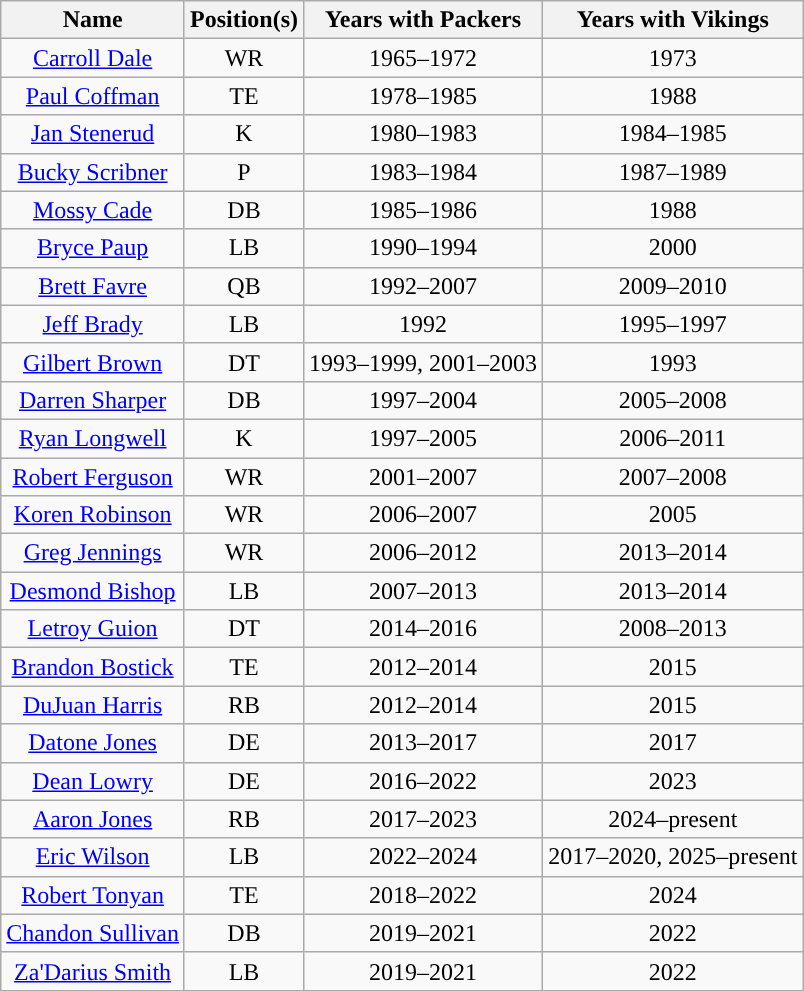<table class="wikitable" style="text-align:center">
<tr>
<th>Name</th>
<th>Position(s)</th>
<th>Years with Packers</th>
<th>Years with Vikings</th>
</tr>
<tr>
<td><a href='#'>Carroll Dale</a></td>
<td>WR</td>
<td>1965–1972</td>
<td>1973</td>
</tr>
<tr>
<td><a href='#'>Paul Coffman</a></td>
<td>TE</td>
<td>1978–1985</td>
<td>1988</td>
</tr>
<tr>
<td><a href='#'>Jan Stenerud</a></td>
<td>K</td>
<td>1980–1983</td>
<td>1984–1985</td>
</tr>
<tr>
<td><a href='#'>Bucky Scribner</a></td>
<td>P</td>
<td>1983–1984</td>
<td>1987–1989</td>
</tr>
<tr>
<td><a href='#'>Mossy Cade</a></td>
<td>DB</td>
<td>1985–1986</td>
<td>1988</td>
</tr>
<tr>
<td><a href='#'>Bryce Paup</a></td>
<td>LB</td>
<td>1990–1994</td>
<td>2000</td>
</tr>
<tr>
<td><a href='#'>Brett Favre</a></td>
<td>QB</td>
<td>1992–2007</td>
<td>2009–2010</td>
</tr>
<tr>
<td><a href='#'>Jeff Brady</a></td>
<td>LB</td>
<td>1992</td>
<td>1995–1997</td>
</tr>
<tr>
<td><a href='#'>Gilbert Brown</a></td>
<td>DT</td>
<td>1993–1999, 2001–2003</td>
<td>1993</td>
</tr>
<tr>
<td><a href='#'>Darren Sharper</a></td>
<td>DB</td>
<td>1997–2004</td>
<td>2005–2008</td>
</tr>
<tr>
<td><a href='#'>Ryan Longwell</a></td>
<td>K</td>
<td>1997–2005</td>
<td>2006–2011</td>
</tr>
<tr>
<td><a href='#'>Robert Ferguson</a></td>
<td>WR</td>
<td>2001–2007</td>
<td>2007–2008</td>
</tr>
<tr>
<td><a href='#'>Koren Robinson</a></td>
<td>WR</td>
<td>2006–2007</td>
<td>2005</td>
</tr>
<tr>
<td><a href='#'>Greg Jennings</a></td>
<td>WR</td>
<td>2006–2012</td>
<td>2013–2014</td>
</tr>
<tr>
<td><a href='#'>Desmond Bishop</a></td>
<td>LB</td>
<td>2007–2013</td>
<td>2013–2014</td>
</tr>
<tr>
<td><a href='#'>Letroy Guion</a></td>
<td>DT</td>
<td>2014–2016</td>
<td>2008–2013</td>
</tr>
<tr>
<td><a href='#'>Brandon Bostick</a></td>
<td>TE</td>
<td>2012–2014</td>
<td>2015</td>
</tr>
<tr>
<td><a href='#'>DuJuan Harris</a></td>
<td>RB</td>
<td>2012–2014</td>
<td>2015</td>
</tr>
<tr>
<td><a href='#'>Datone Jones</a></td>
<td>DE</td>
<td>2013–2017</td>
<td>2017</td>
</tr>
<tr>
<td><a href='#'>Dean Lowry</a></td>
<td>DE</td>
<td>2016–2022</td>
<td>2023</td>
</tr>
<tr>
<td><a href='#'>Aaron Jones</a></td>
<td>RB</td>
<td>2017–2023</td>
<td>2024–present</td>
</tr>
<tr>
<td><a href='#'>Eric Wilson</a></td>
<td>LB</td>
<td>2022–2024</td>
<td>2017–2020, 2025–present</td>
</tr>
<tr>
<td><a href='#'>Robert Tonyan</a></td>
<td>TE</td>
<td>2018–2022</td>
<td>2024</td>
</tr>
<tr>
<td><a href='#'>Chandon Sullivan</a></td>
<td>DB</td>
<td>2019–2021</td>
<td>2022</td>
</tr>
<tr>
<td><a href='#'>Za'Darius Smith</a></td>
<td>LB</td>
<td>2019–2021</td>
<td>2022</td>
</tr>
</table>
